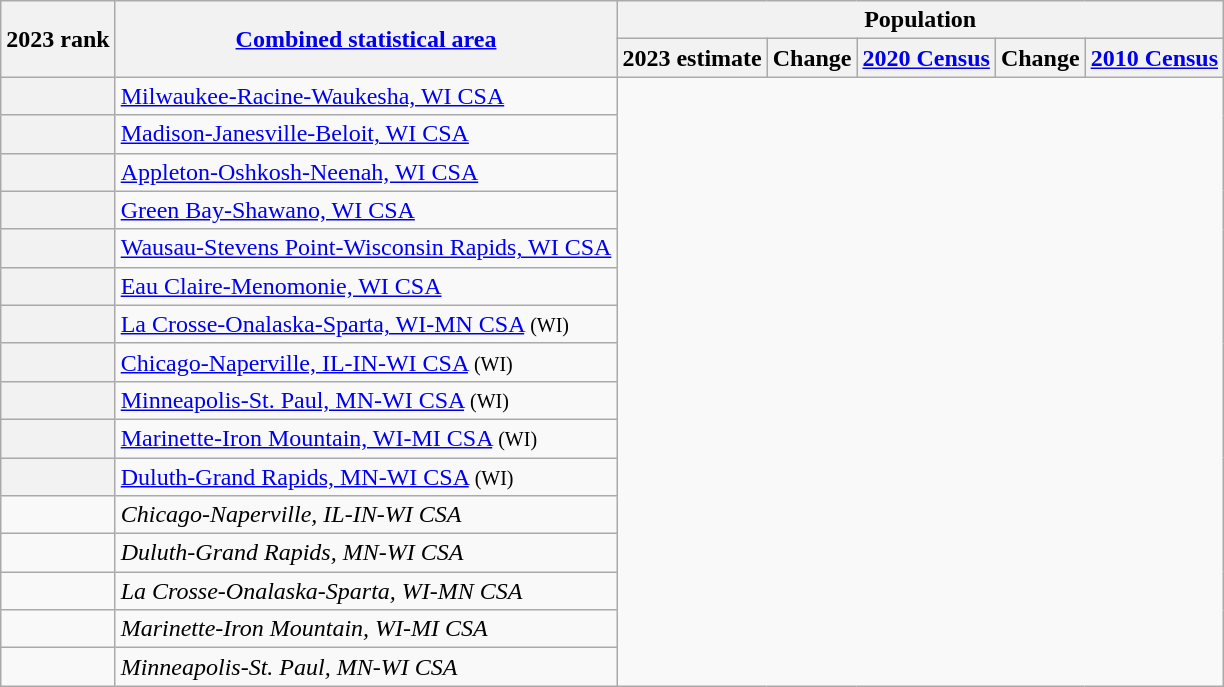<table class="wikitable sortable">
<tr>
<th scope=col rowspan=2>2023 rank</th>
<th scope=col rowspan=2><a href='#'>Combined statistical area</a></th>
<th colspan=5>Population</th>
</tr>
<tr>
<th scope=col>2023 estimate</th>
<th scope=col>Change</th>
<th scope=col><a href='#'>2020 Census</a></th>
<th scope=col>Change</th>
<th scope=col><a href='#'>2010 Census</a></th>
</tr>
<tr>
<th scope=row></th>
<td><a href='#'>Milwaukee-Racine-Waukesha, WI CSA</a><br></td>
</tr>
<tr>
<th scope=row></th>
<td><a href='#'>Madison-Janesville-Beloit, WI CSA</a><br></td>
</tr>
<tr>
<th scope=row></th>
<td><a href='#'>Appleton-Oshkosh-Neenah, WI CSA</a><br></td>
</tr>
<tr>
<th scope=row></th>
<td><a href='#'>Green Bay-Shawano, WI CSA</a><br></td>
</tr>
<tr>
<th scope=row></th>
<td><a href='#'>Wausau-Stevens Point-Wisconsin Rapids, WI CSA</a><br></td>
</tr>
<tr>
<th scope=row></th>
<td><a href='#'>Eau Claire-Menomonie, WI CSA</a><br></td>
</tr>
<tr>
<th scope=row></th>
<td><a href='#'>La Crosse-Onalaska-Sparta, WI-MN CSA</a> <small>(WI)</small><br></td>
</tr>
<tr>
<th scope=row></th>
<td><a href='#'>Chicago-Naperville, IL-IN-WI CSA</a> <small>(WI)</small><br></td>
</tr>
<tr>
<th scope=row></th>
<td><a href='#'>Minneapolis-St. Paul, MN-WI CSA</a> <small>(WI)</small><br></td>
</tr>
<tr>
<th scope=row></th>
<td><a href='#'>Marinette-Iron Mountain, WI-MI CSA</a> <small>(WI)</small><br></td>
</tr>
<tr>
<th scope=row></th>
<td><a href='#'>Duluth-Grand Rapids, MN-WI CSA</a> <small>(WI)</small><br></td>
</tr>
<tr>
<td></td>
<td><em><span>Chicago-Naperville, IL-IN-WI CSA</span></em><br></td>
</tr>
<tr>
<td></td>
<td><em><span>Duluth-Grand Rapids, MN-WI CSA</span></em><br></td>
</tr>
<tr>
<td></td>
<td><em><span>La Crosse-Onalaska-Sparta, WI-MN CSA</span></em><br></td>
</tr>
<tr>
<td></td>
<td><em><span>Marinette-Iron Mountain, WI-MI CSA</span></em><br></td>
</tr>
<tr>
<td></td>
<td><em><span>Minneapolis-St. Paul, MN-WI CSA</span></em><br></td>
</tr>
</table>
